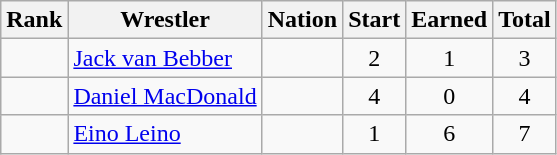<table class="wikitable sortable" style="text-align:center;">
<tr>
<th>Rank</th>
<th>Wrestler</th>
<th>Nation</th>
<th>Start</th>
<th>Earned</th>
<th>Total</th>
</tr>
<tr>
<td></td>
<td align=left><a href='#'>Jack van Bebber</a></td>
<td align=left></td>
<td>2</td>
<td>1</td>
<td>3</td>
</tr>
<tr>
<td></td>
<td align=left><a href='#'>Daniel MacDonald</a></td>
<td align=left></td>
<td>4</td>
<td>0</td>
<td>4</td>
</tr>
<tr>
<td></td>
<td align=left><a href='#'>Eino Leino</a></td>
<td align=left></td>
<td>1</td>
<td>6</td>
<td>7</td>
</tr>
</table>
